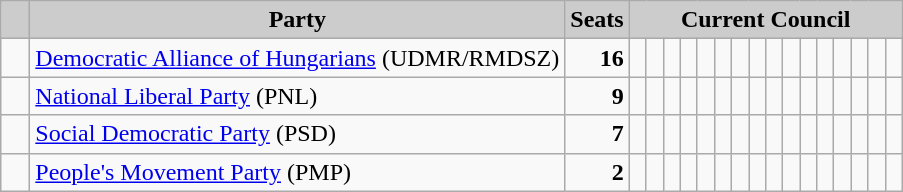<table class="wikitable">
<tr>
<th style="background:#ccc">   </th>
<th style="background:#ccc">Party</th>
<th style="background:#ccc">Seats</th>
<th style="background:#ccc" colspan="16">Current Council</th>
</tr>
<tr>
<td>  </td>
<td><a href='#'>Democratic Alliance of Hungarians</a> (UDMR/RMDSZ)</td>
<td style="text-align: right"><strong>16</strong></td>
<td>  </td>
<td>  </td>
<td>  </td>
<td>  </td>
<td>  </td>
<td>  </td>
<td>  </td>
<td>  </td>
<td>  </td>
<td>  </td>
<td>  </td>
<td>  </td>
<td>  </td>
<td>  </td>
<td>  </td>
<td>  </td>
</tr>
<tr>
<td>  </td>
<td><a href='#'>National Liberal Party</a> (PNL)</td>
<td style="text-align: right"><strong>9</strong></td>
<td>  </td>
<td>  </td>
<td>  </td>
<td>  </td>
<td>  </td>
<td>  </td>
<td>  </td>
<td>  </td>
<td>  </td>
<td> </td>
<td> </td>
<td> </td>
<td> </td>
<td> </td>
<td> </td>
<td> </td>
</tr>
<tr>
<td>  </td>
<td><a href='#'>Social Democratic Party</a> (PSD)</td>
<td style="text-align: right"><strong>7</strong></td>
<td>  </td>
<td>  </td>
<td>  </td>
<td>  </td>
<td>  </td>
<td>  </td>
<td>  </td>
<td> </td>
<td> </td>
<td> </td>
<td> </td>
<td> </td>
<td> </td>
<td> </td>
<td> </td>
<td> </td>
</tr>
<tr>
<td>  </td>
<td><a href='#'>People's Movement Party</a> (PMP)</td>
<td style="text-align: right"><strong>2</strong></td>
<td>  </td>
<td>  </td>
<td> </td>
<td> </td>
<td> </td>
<td> </td>
<td> </td>
<td> </td>
<td> </td>
<td> </td>
<td> </td>
<td> </td>
<td> </td>
<td> </td>
<td> </td>
<td> </td>
</tr>
</table>
